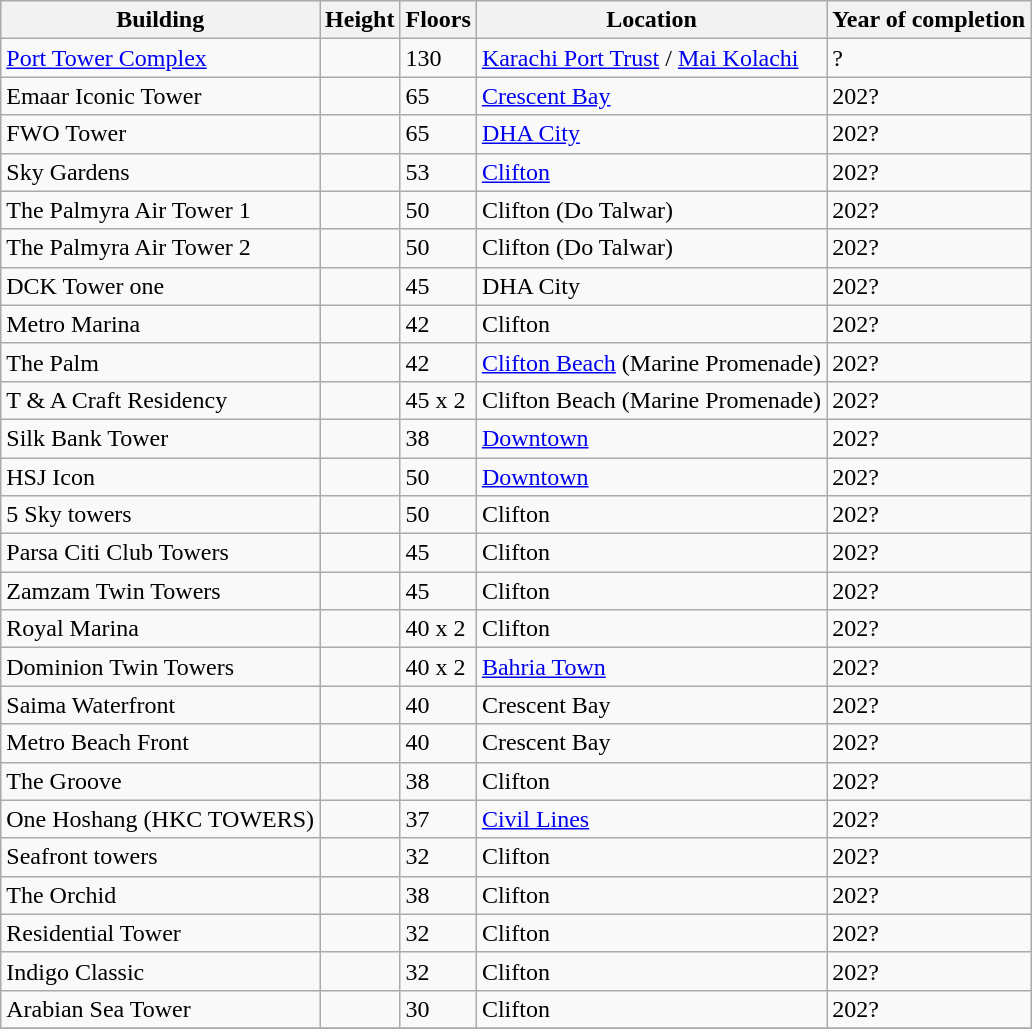<table class="wikitable">
<tr>
<th>Building</th>
<th>Height</th>
<th>Floors</th>
<th>Location</th>
<th>Year of completion</th>
</tr>
<tr>
<td><a href='#'>Port Tower Complex</a></td>
<td></td>
<td>130</td>
<td><a href='#'>Karachi Port Trust</a> / <a href='#'>Mai Kolachi</a></td>
<td>?</td>
</tr>
<tr>
<td>Emaar Iconic Tower</td>
<td></td>
<td>65</td>
<td><a href='#'>Crescent Bay</a></td>
<td>202?</td>
</tr>
<tr>
<td>FWO Tower</td>
<td></td>
<td>65</td>
<td><a href='#'>DHA City</a></td>
<td>202?</td>
</tr>
<tr>
<td>Sky Gardens</td>
<td></td>
<td>53</td>
<td><a href='#'>Clifton</a></td>
<td>202?</td>
</tr>
<tr>
<td>The Palmyra Air Tower 1</td>
<td></td>
<td>50</td>
<td>Clifton (Do Talwar)</td>
<td>202?</td>
</tr>
<tr>
<td>The Palmyra Air Tower 2</td>
<td></td>
<td>50</td>
<td>Clifton (Do Talwar)</td>
<td>202?</td>
</tr>
<tr>
<td>DCK Tower one</td>
<td></td>
<td>45</td>
<td>DHA City</td>
<td>202?</td>
</tr>
<tr>
<td>Metro Marina</td>
<td></td>
<td>42</td>
<td>Clifton</td>
<td>202?</td>
</tr>
<tr>
<td>The Palm</td>
<td></td>
<td>42</td>
<td><a href='#'>Clifton Beach</a> (Marine Promenade)</td>
<td>202?</td>
</tr>
<tr>
<td>T & A Craft Residency</td>
<td></td>
<td>45 x 2</td>
<td>Clifton Beach (Marine Promenade)</td>
<td>202?</td>
</tr>
<tr>
<td>Silk Bank Tower</td>
<td></td>
<td>38</td>
<td><a href='#'>Downtown</a></td>
<td>202?</td>
</tr>
<tr>
<td>HSJ Icon</td>
<td></td>
<td>50</td>
<td><a href='#'>Downtown</a></td>
<td>202?</td>
</tr>
<tr>
<td>5 Sky towers</td>
<td></td>
<td>50</td>
<td>Clifton</td>
<td>202?</td>
</tr>
<tr>
<td>Parsa Citi Club Towers</td>
<td></td>
<td>45</td>
<td>Clifton</td>
<td>202?</td>
</tr>
<tr>
<td>Zamzam Twin Towers</td>
<td></td>
<td>45</td>
<td>Clifton</td>
<td>202?</td>
</tr>
<tr>
<td>Royal Marina</td>
<td></td>
<td>40 x 2</td>
<td>Clifton</td>
<td>202?</td>
</tr>
<tr>
<td>Dominion Twin Towers</td>
<td></td>
<td>40 x 2</td>
<td><a href='#'>Bahria Town</a></td>
<td>202?</td>
</tr>
<tr>
<td>Saima Waterfront</td>
<td></td>
<td>40</td>
<td>Crescent Bay</td>
<td>202?</td>
</tr>
<tr>
<td>Metro Beach Front</td>
<td></td>
<td>40</td>
<td>Crescent Bay</td>
<td>202?</td>
</tr>
<tr>
<td>The Groove</td>
<td></td>
<td>38</td>
<td>Clifton</td>
<td>202?</td>
</tr>
<tr>
<td>One Hoshang (HKC TOWERS)</td>
<td></td>
<td>37</td>
<td><a href='#'>Civil Lines</a></td>
<td>202?</td>
</tr>
<tr>
<td>Seafront towers</td>
<td></td>
<td>32</td>
<td>Clifton</td>
<td>202?</td>
</tr>
<tr>
<td>The Orchid</td>
<td></td>
<td>38</td>
<td>Clifton</td>
<td>202?</td>
</tr>
<tr>
<td>Residential Tower</td>
<td></td>
<td>32</td>
<td>Clifton</td>
<td>202?</td>
</tr>
<tr>
<td>Indigo Classic</td>
<td></td>
<td>32</td>
<td>Clifton</td>
<td>202?</td>
</tr>
<tr>
<td>Arabian Sea Tower</td>
<td></td>
<td>30</td>
<td>Clifton</td>
<td>202?</td>
</tr>
<tr>
</tr>
</table>
